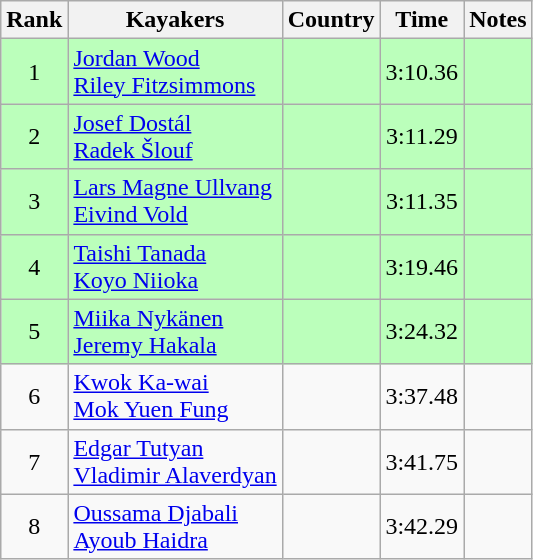<table class="wikitable" style="text-align:center">
<tr>
<th>Rank</th>
<th>Kayakers</th>
<th>Country</th>
<th>Time</th>
<th>Notes</th>
</tr>
<tr bgcolor=bbffbb>
<td>1</td>
<td align="left"><a href='#'>Jordan Wood</a><br><a href='#'>Riley Fitzsimmons</a></td>
<td align="left"></td>
<td>3:10.36</td>
<td></td>
</tr>
<tr bgcolor=bbffbb>
<td>2</td>
<td align="left"><a href='#'>Josef Dostál</a><br><a href='#'>Radek Šlouf</a></td>
<td align="left"></td>
<td>3:11.29</td>
<td></td>
</tr>
<tr bgcolor=bbffbb>
<td>3</td>
<td align="left"><a href='#'>Lars Magne Ullvang</a><br><a href='#'>Eivind Vold</a></td>
<td align="left"></td>
<td>3:11.35</td>
<td></td>
</tr>
<tr bgcolor=bbffbb>
<td>4</td>
<td align="left"><a href='#'>Taishi Tanada</a><br><a href='#'>Koyo Niioka</a></td>
<td align="left"></td>
<td>3:19.46</td>
<td></td>
</tr>
<tr bgcolor=bbffbb>
<td>5</td>
<td align="left"><a href='#'>Miika Nykänen</a><br><a href='#'>Jeremy Hakala</a></td>
<td align="left"></td>
<td>3:24.32</td>
<td></td>
</tr>
<tr>
<td>6</td>
<td align="left"><a href='#'>Kwok Ka-wai</a><br><a href='#'>Mok Yuen Fung</a></td>
<td align="left"></td>
<td>3:37.48</td>
<td></td>
</tr>
<tr>
<td>7</td>
<td align="left"><a href='#'>Edgar Tutyan</a><br><a href='#'>Vladimir Alaverdyan</a></td>
<td align="left"></td>
<td>3:41.75</td>
<td></td>
</tr>
<tr>
<td>8</td>
<td align="left"><a href='#'>Oussama Djabali</a><br><a href='#'>Ayoub Haidra</a></td>
<td align="left"></td>
<td>3:42.29</td>
<td></td>
</tr>
</table>
